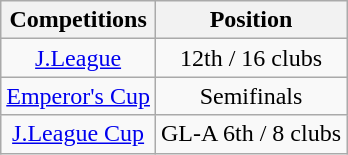<table class="wikitable" style="text-align:center;">
<tr>
<th>Competitions</th>
<th>Position</th>
</tr>
<tr>
<td><a href='#'>J.League</a></td>
<td>12th / 16 clubs</td>
</tr>
<tr>
<td><a href='#'>Emperor's Cup</a></td>
<td>Semifinals</td>
</tr>
<tr>
<td><a href='#'>J.League Cup</a></td>
<td>GL-A 6th / 8 clubs</td>
</tr>
</table>
